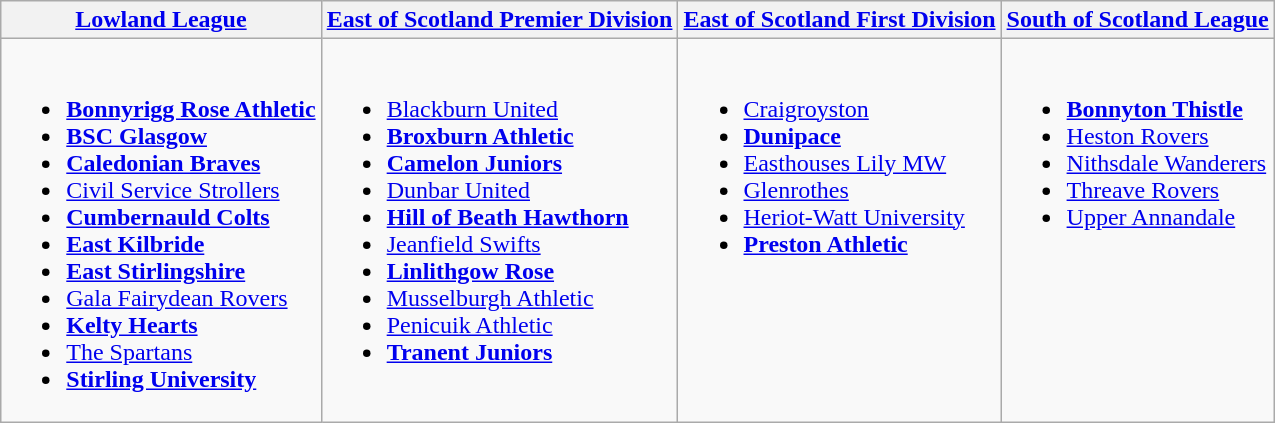<table class="wikitable" style="text-align:left">
<tr>
<th><a href='#'>Lowland League</a></th>
<th><a href='#'>East of Scotland Premier Division</a></th>
<th><a href='#'>East of Scotland First Division</a></th>
<th><a href='#'>South of Scotland League</a></th>
</tr>
<tr>
<td valign=top><br><ul><li><strong><a href='#'>Bonnyrigg Rose Athletic</a></strong></li><li><strong><a href='#'>BSC Glasgow</a></strong></li><li><strong><a href='#'>Caledonian Braves</a></strong></li><li><a href='#'>Civil Service Strollers</a></li><li><strong><a href='#'>Cumbernauld Colts</a></strong></li><li><strong><a href='#'>East Kilbride</a></strong></li><li><strong><a href='#'>East Stirlingshire</a></strong></li><li><a href='#'>Gala Fairydean Rovers</a></li><li><strong><a href='#'>Kelty Hearts</a></strong></li><li><a href='#'>The Spartans</a></li><li><strong><a href='#'>Stirling University</a></strong></li></ul></td>
<td valign=top><br><ul><li><a href='#'>Blackburn United</a></li><li><strong><a href='#'>Broxburn Athletic</a></strong></li><li><strong><a href='#'>Camelon Juniors</a></strong></li><li><a href='#'>Dunbar United</a></li><li><strong><a href='#'>Hill of Beath Hawthorn</a></strong></li><li><a href='#'>Jeanfield Swifts</a></li><li><strong><a href='#'>Linlithgow Rose</a></strong></li><li><a href='#'>Musselburgh Athletic</a></li><li><a href='#'>Penicuik Athletic</a></li><li><strong><a href='#'>Tranent Juniors</a></strong></li></ul></td>
<td valign=top><br><ul><li><a href='#'>Craigroyston</a></li><li><strong><a href='#'>Dunipace</a></strong></li><li><a href='#'>Easthouses Lily MW</a></li><li><a href='#'>Glenrothes</a></li><li><a href='#'>Heriot-Watt University</a></li><li><strong><a href='#'>Preston Athletic</a></strong></li></ul></td>
<td valign=top><br><ul><li><strong><a href='#'>Bonnyton Thistle</a></strong></li><li><a href='#'>Heston Rovers</a></li><li><a href='#'>Nithsdale Wanderers</a></li><li><a href='#'>Threave Rovers</a></li><li><a href='#'>Upper Annandale</a></li></ul></td>
</tr>
</table>
